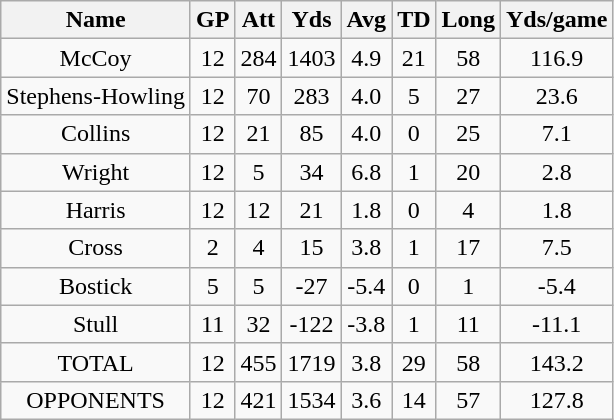<table class="wikitable sortable" style="white-space:nowrap;">
<tr>
<th>Name</th>
<th>GP</th>
<th>Att</th>
<th>Yds</th>
<th>Avg</th>
<th>TD</th>
<th>Long</th>
<th>Yds/game</th>
</tr>
<tr align="center">
<td>McCoy</td>
<td>12</td>
<td>284</td>
<td>1403</td>
<td>4.9</td>
<td>21</td>
<td>58</td>
<td>116.9</td>
</tr>
<tr align="center">
<td>Stephens-Howling</td>
<td>12</td>
<td>70</td>
<td>283</td>
<td>4.0</td>
<td>5</td>
<td>27</td>
<td>23.6</td>
</tr>
<tr align="center">
<td>Collins</td>
<td>12</td>
<td>21</td>
<td>85</td>
<td>4.0</td>
<td>0</td>
<td>25</td>
<td>7.1</td>
</tr>
<tr align="center">
<td>Wright</td>
<td>12</td>
<td>5</td>
<td>34</td>
<td>6.8</td>
<td>1</td>
<td>20</td>
<td>2.8</td>
</tr>
<tr align="center">
<td>Harris</td>
<td>12</td>
<td>12</td>
<td>21</td>
<td>1.8</td>
<td>0</td>
<td>4</td>
<td>1.8</td>
</tr>
<tr align="center">
<td>Cross</td>
<td>2</td>
<td>4</td>
<td>15</td>
<td>3.8</td>
<td>1</td>
<td>17</td>
<td>7.5</td>
</tr>
<tr align="center">
<td>Bostick</td>
<td>5</td>
<td>5</td>
<td>-27</td>
<td>-5.4</td>
<td>0</td>
<td>1</td>
<td>-5.4</td>
</tr>
<tr align="center">
<td>Stull</td>
<td>11</td>
<td>32</td>
<td>-122</td>
<td>-3.8</td>
<td>1</td>
<td>11</td>
<td>-11.1</td>
</tr>
<tr align="center">
<td>TOTAL</td>
<td>12</td>
<td>455</td>
<td>1719</td>
<td>3.8</td>
<td>29</td>
<td>58</td>
<td>143.2</td>
</tr>
<tr align="center">
<td>OPPONENTS</td>
<td>12</td>
<td>421</td>
<td>1534</td>
<td>3.6</td>
<td>14</td>
<td>57</td>
<td>127.8</td>
</tr>
</table>
